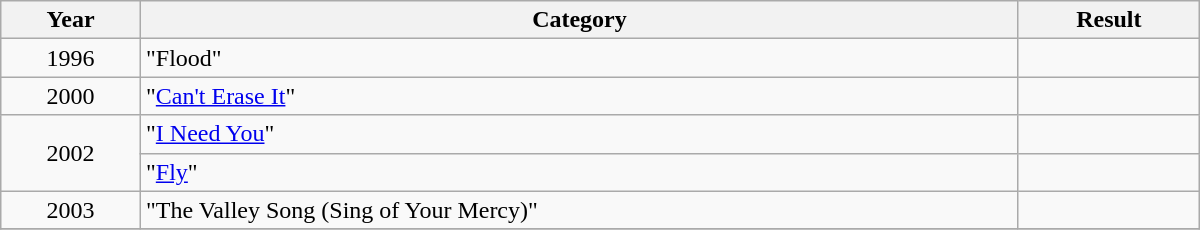<table class="wikitable" width="800em">
<tr>
<th width=10em>Year</th>
<th width=240em>Category</th>
<th width=20em>Result</th>
</tr>
<tr>
<td align="center" valign="center">1996</td>
<td align="left" valign="center">"Flood"</td>
<td></td>
</tr>
<tr>
<td align="center" valign="center">2000</td>
<td align="left" valign="center">"<a href='#'>Can't Erase It</a>"</td>
<td></td>
</tr>
<tr>
<td align="center" valign="center" rowspan=2>2002</td>
<td align="left" valign="center">"<a href='#'>I Need You</a>"</td>
<td></td>
</tr>
<tr>
<td align="left" valign="center">"<a href='#'>Fly</a>"</td>
<td></td>
</tr>
<tr>
<td align="center" valign="center">2003</td>
<td align="left" valign="center">"The Valley Song (Sing of Your Mercy)"</td>
<td></td>
</tr>
<tr>
</tr>
</table>
